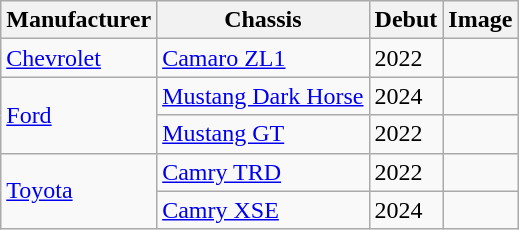<table class="wikitable">
<tr>
<th>Manufacturer</th>
<th>Chassis</th>
<th>Debut</th>
<th>Image</th>
</tr>
<tr>
<td><a href='#'>Chevrolet</a></td>
<td><a href='#'>Camaro ZL1</a></td>
<td>2022</td>
<td></td>
</tr>
<tr>
<td rowspan="2"><a href='#'>Ford</a></td>
<td><a href='#'>Mustang Dark Horse</a></td>
<td>2024</td>
<td></td>
</tr>
<tr>
<td><a href='#'>Mustang GT</a></td>
<td>2022</td>
<td></td>
</tr>
<tr>
<td rowspan="2"><a href='#'>Toyota</a></td>
<td><a href='#'>Camry TRD</a></td>
<td>2022</td>
<td></td>
</tr>
<tr>
<td><a href='#'>Camry XSE</a></td>
<td>2024</td>
<td></td>
</tr>
</table>
